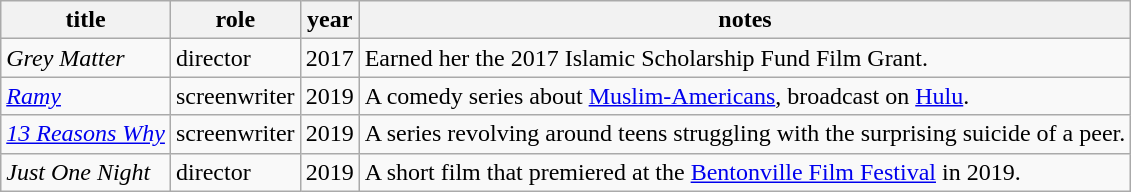<table class="wikitable sortable">
<tr>
<th>title</th>
<th>role</th>
<th>year</th>
<th>notes</th>
</tr>
<tr>
<td><em>Grey Matter</em></td>
<td>director</td>
<td>2017</td>
<td>Earned her the 2017 Islamic Scholarship Fund Film Grant.</td>
</tr>
<tr>
<td><em><a href='#'>Ramy</a></em></td>
<td>screenwriter</td>
<td>2019</td>
<td>A comedy series about <a href='#'>Muslim-Americans</a>, broadcast on <a href='#'>Hulu</a>.</td>
</tr>
<tr>
<td><em><a href='#'>13 Reasons Why</a></em></td>
<td>screenwriter</td>
<td>2019</td>
<td>A series revolving around teens struggling with the surprising suicide of a peer.</td>
</tr>
<tr>
<td><em>Just One Night</em></td>
<td>director</td>
<td>2019</td>
<td>A short film that premiered at the <a href='#'>Bentonville Film Festival</a> in 2019.</td>
</tr>
</table>
